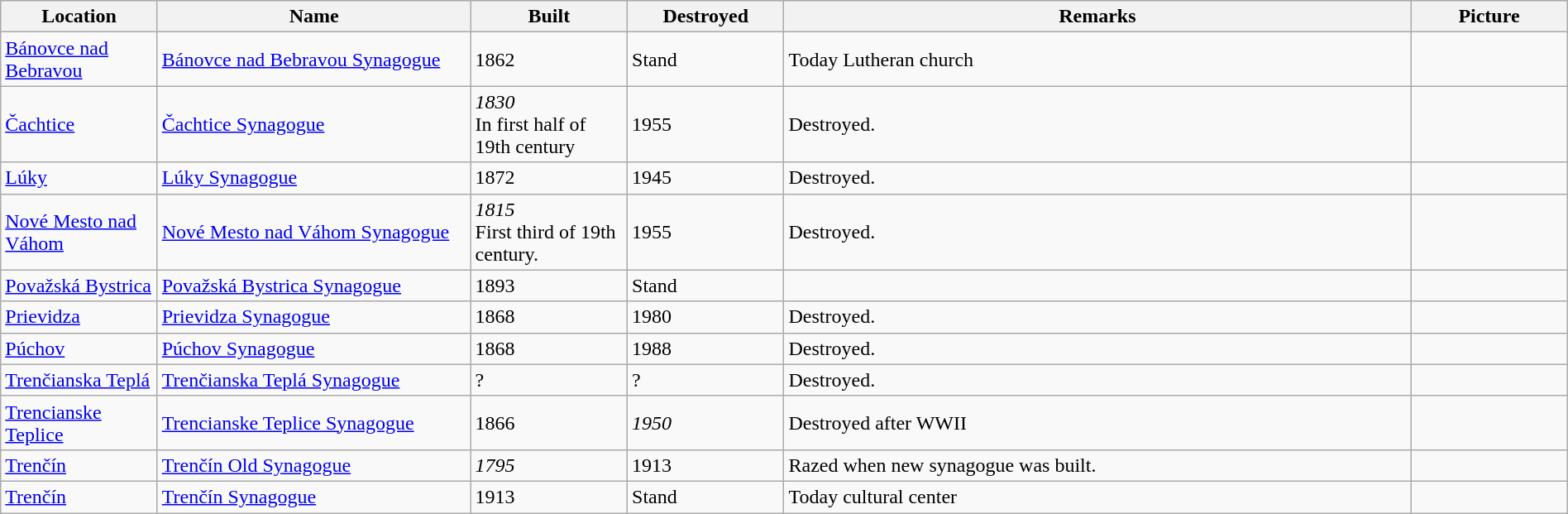<table class="wikitable sortable" width="100%">
<tr>
<th width="10%">Location</th>
<th width="20%">Name</th>
<th width="10%">Built</th>
<th width="10%">Destroyed</th>
<th width="40%" class="unsortable">Remarks</th>
<th width="10%" class="unsortable">Picture</th>
</tr>
<tr>
<td><a href='#'>Bánovce nad Bebravou</a></td>
<td><a href='#'>Bánovce nad Bebravou Synagogue</a></td>
<td>1862</td>
<td>Stand</td>
<td>Today Lutheran church</td>
<td></td>
</tr>
<tr>
<td><a href='#'>Čachtice</a></td>
<td><a href='#'>Čachtice Synagogue</a></td>
<td><em>1830</em><br>In first half of 19th century</td>
<td>1955</td>
<td>Destroyed.</td>
<td></td>
</tr>
<tr>
<td><a href='#'>Lúky</a></td>
<td><a href='#'>Lúky Synagogue</a></td>
<td>1872</td>
<td>1945</td>
<td>Destroyed.</td>
<td></td>
</tr>
<tr>
<td><a href='#'>Nové Mesto nad Váhom</a></td>
<td><a href='#'>Nové Mesto nad Váhom Synagogue</a></td>
<td><em>1815</em><br>First third of 19th century.</td>
<td>1955</td>
<td>Destroyed.</td>
<td></td>
</tr>
<tr>
<td><a href='#'>Považská Bystrica</a></td>
<td><a href='#'>Považská Bystrica Synagogue</a></td>
<td>1893</td>
<td>Stand</td>
<td></td>
<td></td>
</tr>
<tr>
<td><a href='#'>Prievidza</a></td>
<td><a href='#'>Prievidza Synagogue</a></td>
<td>1868</td>
<td>1980</td>
<td>Destroyed.</td>
<td></td>
</tr>
<tr>
<td><a href='#'>Púchov</a></td>
<td><a href='#'>Púchov Synagogue</a></td>
<td>1868</td>
<td>1988</td>
<td>Destroyed.</td>
<td></td>
</tr>
<tr>
<td><a href='#'>Trenčianska Teplá</a></td>
<td><a href='#'>Trenčianska Teplá Synagogue</a></td>
<td>?</td>
<td>?</td>
<td>Destroyed.</td>
<td></td>
</tr>
<tr>
<td><a href='#'>Trencianske Teplice</a></td>
<td><a href='#'>Trencianske Teplice Synagogue</a></td>
<td>1866</td>
<td><em>1950</em></td>
<td>Destroyed after WWII</td>
<td></td>
</tr>
<tr>
<td><a href='#'>Trenčín</a></td>
<td><a href='#'>Trenčín Old Synagogue</a></td>
<td><em>1795</em></td>
<td>1913</td>
<td>Razed when new synagogue was built.</td>
<td></td>
</tr>
<tr>
<td><a href='#'>Trenčín</a></td>
<td><a href='#'>Trenčín Synagogue</a></td>
<td>1913</td>
<td>Stand</td>
<td>Today cultural center</td>
<td></td>
</tr>
</table>
